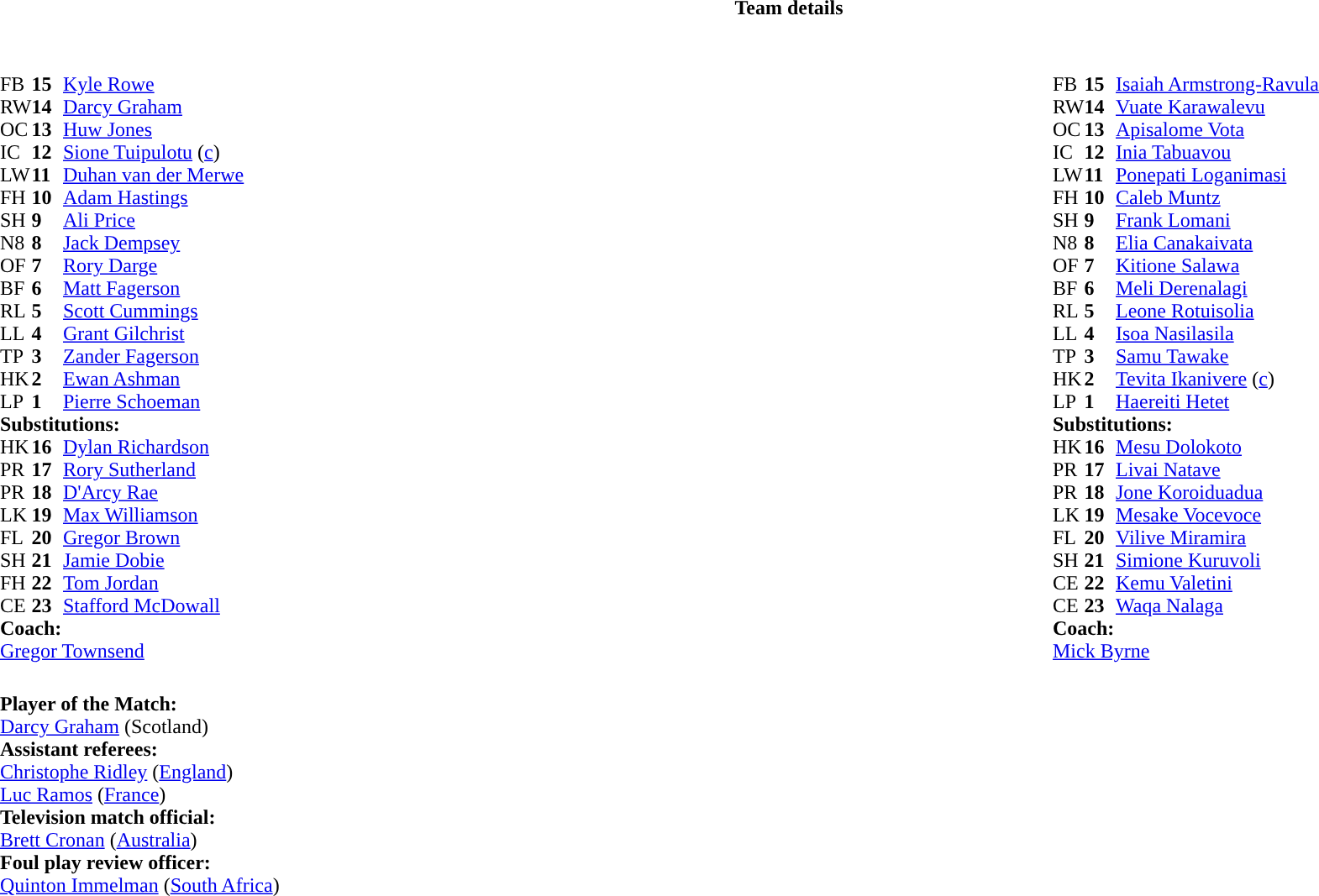<table border="0" style="width:100%;" class="collapsible collapsed">
<tr>
<th>Team details</th>
</tr>
<tr>
<td><br><table style="width:100%">
<tr>
<td style="vertical-align:top;width:50%"><br><table cellspacing="0" cellpadding="0">
<tr>
<th width="25"></th>
<th width="25"></th>
</tr>
<tr>
<td>FB</td>
<td><strong>15</strong></td>
<td><a href='#'>Kyle Rowe</a></td>
<td></td>
<td></td>
</tr>
<tr>
<td>RW</td>
<td><strong>14</strong></td>
<td><a href='#'>Darcy Graham</a></td>
<td></td>
<td></td>
</tr>
<tr>
<td>OC</td>
<td><strong>13</strong></td>
<td><a href='#'>Huw Jones</a></td>
</tr>
<tr>
<td>IC</td>
<td><strong>12</strong></td>
<td><a href='#'>Sione Tuipulotu</a> (<a href='#'>c</a>)</td>
</tr>
<tr>
<td>LW</td>
<td><strong>11</strong></td>
<td><a href='#'>Duhan van der Merwe</a></td>
</tr>
<tr>
<td>FH</td>
<td><strong>10</strong></td>
<td><a href='#'>Adam Hastings</a></td>
</tr>
<tr>
<td>SH</td>
<td><strong>9</strong></td>
<td><a href='#'>Ali Price</a></td>
<td></td>
<td></td>
</tr>
<tr>
<td>N8</td>
<td><strong>8</strong></td>
<td><a href='#'>Jack Dempsey</a></td>
<td></td>
<td></td>
</tr>
<tr>
<td>OF</td>
<td><strong>7</strong></td>
<td><a href='#'>Rory Darge</a></td>
</tr>
<tr>
<td>BF</td>
<td><strong>6</strong></td>
<td><a href='#'>Matt Fagerson</a></td>
</tr>
<tr>
<td>RL</td>
<td><strong>5</strong></td>
<td><a href='#'>Scott Cummings</a></td>
<td></td>
<td></td>
</tr>
<tr>
<td>LL</td>
<td><strong>4</strong></td>
<td><a href='#'>Grant Gilchrist</a></td>
</tr>
<tr>
<td>TP</td>
<td><strong>3</strong></td>
<td><a href='#'>Zander Fagerson</a></td>
<td></td>
<td></td>
</tr>
<tr>
<td>HK</td>
<td><strong>2</strong></td>
<td><a href='#'>Ewan Ashman</a></td>
<td></td>
<td></td>
</tr>
<tr>
<td>LP</td>
<td><strong>1</strong></td>
<td><a href='#'>Pierre Schoeman</a></td>
<td></td>
<td></td>
</tr>
<tr>
<td colspan=3><strong>Substitutions:</strong></td>
</tr>
<tr>
<td>HK</td>
<td><strong>16</strong></td>
<td><a href='#'>Dylan Richardson</a></td>
<td></td>
<td></td>
</tr>
<tr>
<td>PR</td>
<td><strong>17</strong></td>
<td><a href='#'>Rory Sutherland</a></td>
<td></td>
<td></td>
</tr>
<tr>
<td>PR</td>
<td><strong>18</strong></td>
<td><a href='#'>D'Arcy Rae</a></td>
<td></td>
<td></td>
</tr>
<tr>
<td>LK</td>
<td><strong>19</strong></td>
<td><a href='#'>Max Williamson</a></td>
<td></td>
<td></td>
</tr>
<tr>
<td>FL</td>
<td><strong>20</strong></td>
<td><a href='#'>Gregor Brown</a></td>
<td></td>
<td></td>
</tr>
<tr>
<td>SH</td>
<td><strong>21</strong></td>
<td><a href='#'>Jamie Dobie</a></td>
<td></td>
<td></td>
</tr>
<tr>
<td>FH</td>
<td><strong>22</strong></td>
<td><a href='#'>Tom Jordan</a></td>
<td></td>
<td></td>
</tr>
<tr>
<td>CE</td>
<td><strong>23</strong></td>
<td><a href='#'>Stafford McDowall</a></td>
<td></td>
<td></td>
</tr>
<tr>
<td colspan=3><strong>Coach:</strong></td>
</tr>
<tr>
<td colspan="4"> <a href='#'>Gregor Townsend</a></td>
</tr>
</table>
</td>
<td style="vertical-align:top"></td>
<td style="vertical-align:top;width:50%"><br><table cellspacing="0" cellpadding="0" style="margin:auto">
<tr>
<th width="25"></th>
<th width="25"></th>
</tr>
<tr>
<td>FB</td>
<td><strong>15</strong></td>
<td><a href='#'>Isaiah Armstrong-Ravula</a></td>
</tr>
<tr>
<td>RW</td>
<td><strong>14</strong></td>
<td><a href='#'>Vuate Karawalevu</a></td>
</tr>
<tr>
<td>OC</td>
<td><strong>13</strong></td>
<td><a href='#'>Apisalome Vota</a></td>
<td></td>
<td></td>
</tr>
<tr>
<td>IC</td>
<td><strong>12</strong></td>
<td><a href='#'>Inia Tabuavou</a></td>
<td></td>
<td></td>
</tr>
<tr>
<td>LW</td>
<td><strong>11</strong></td>
<td><a href='#'>Ponepati Loganimasi</a></td>
</tr>
<tr>
<td>FH</td>
<td><strong>10</strong></td>
<td><a href='#'>Caleb Muntz</a></td>
</tr>
<tr>
<td>SH</td>
<td><strong>9</strong></td>
<td><a href='#'>Frank Lomani</a></td>
<td></td>
<td></td>
</tr>
<tr>
<td>N8</td>
<td><strong>8</strong></td>
<td><a href='#'>Elia Canakaivata</a></td>
</tr>
<tr>
<td>OF</td>
<td><strong>7</strong></td>
<td><a href='#'>Kitione Salawa</a></td>
</tr>
<tr>
<td>BF</td>
<td><strong>6</strong></td>
<td><a href='#'>Meli Derenalagi</a></td>
<td></td>
<td></td>
</tr>
<tr>
<td>RL</td>
<td><strong>5</strong></td>
<td><a href='#'>Leone Rotuisolia</a></td>
<td></td>
<td></td>
</tr>
<tr>
<td>LL</td>
<td><strong>4</strong></td>
<td><a href='#'>Isoa Nasilasila</a></td>
</tr>
<tr>
<td>TP</td>
<td><strong>3</strong></td>
<td><a href='#'>Samu Tawake</a></td>
<td></td>
<td></td>
</tr>
<tr>
<td>HK</td>
<td><strong>2</strong></td>
<td><a href='#'>Tevita Ikanivere</a> (<a href='#'>c</a>)</td>
<td></td>
<td></td>
</tr>
<tr>
<td>LP</td>
<td><strong>1</strong></td>
<td><a href='#'>Haereiti Hetet</a></td>
<td></td>
<td></td>
</tr>
<tr>
<td colspan=3><strong>Substitutions:</strong></td>
</tr>
<tr>
<td>HK</td>
<td><strong>16</strong></td>
<td><a href='#'>Mesu Dolokoto</a></td>
<td></td>
<td></td>
</tr>
<tr>
<td>PR</td>
<td><strong>17</strong></td>
<td><a href='#'>Livai Natave</a></td>
<td></td>
<td></td>
</tr>
<tr>
<td>PR</td>
<td><strong>18</strong></td>
<td><a href='#'>Jone Koroiduadua</a></td>
<td></td>
<td></td>
</tr>
<tr>
<td>LK</td>
<td><strong>19</strong></td>
<td><a href='#'>Mesake Vocevoce</a></td>
<td></td>
<td></td>
</tr>
<tr>
<td>FL</td>
<td><strong>20</strong></td>
<td><a href='#'>Vilive Miramira</a></td>
<td></td>
<td></td>
</tr>
<tr>
<td>SH</td>
<td><strong>21</strong></td>
<td><a href='#'>Simione Kuruvoli</a></td>
<td></td>
<td></td>
</tr>
<tr>
<td>CE</td>
<td><strong>22</strong></td>
<td><a href='#'>Kemu Valetini</a></td>
<td></td>
<td></td>
</tr>
<tr>
<td>CE</td>
<td><strong>23</strong></td>
<td><a href='#'>Waqa Nalaga</a></td>
<td></td>
<td></td>
</tr>
<tr>
<td colspan=3><strong>Coach:</strong></td>
</tr>
<tr>
<td colspan="4"> <a href='#'>Mick Byrne</a></td>
</tr>
</table>
</td>
</tr>
</table>
<table style="width:100%">
<tr>
<td><br><strong>Player of the Match:</strong>
<br><a href='#'>Darcy Graham</a> (Scotland)<br><strong>Assistant referees:</strong>
<br><a href='#'>Christophe Ridley</a> (<a href='#'>England</a>)
<br><a href='#'>Luc Ramos</a> (<a href='#'>France</a>)
<br><strong>Television match official:</strong>
<br><a href='#'>Brett Cronan</a> (<a href='#'>Australia</a>)
<br><strong>Foul play review officer:</strong>
<br><a href='#'>Quinton Immelman</a> (<a href='#'>South Africa</a>)</td>
</tr>
</table>
</td>
</tr>
</table>
